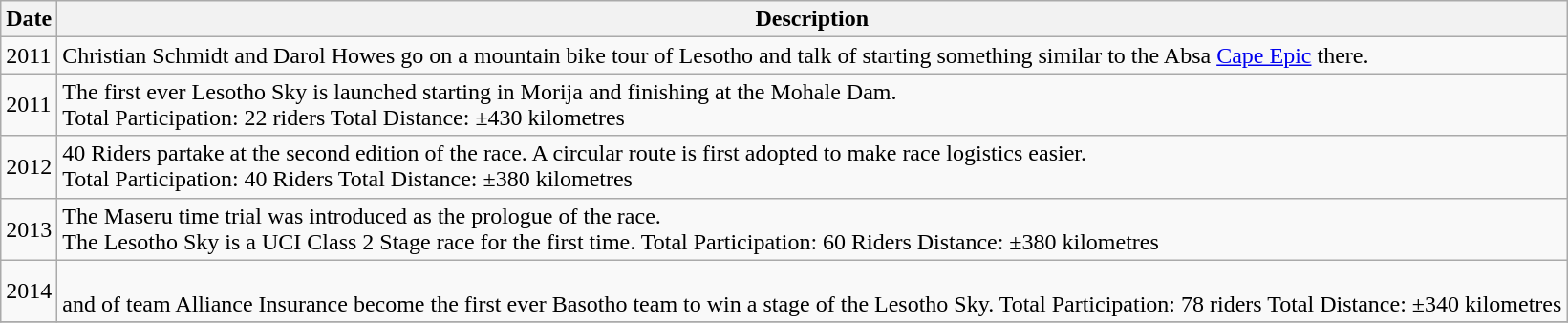<table class="wikitable">
<tr>
<th>Date</th>
<th>Description</th>
</tr>
<tr>
<td>2011</td>
<td>Christian Schmidt and Darol Howes go on a mountain bike tour of Lesotho and talk of starting something similar to the Absa <a href='#'>Cape Epic</a> there.</td>
</tr>
<tr>
<td>2011</td>
<td>The first ever Lesotho Sky is launched starting in Morija and finishing at the Mohale Dam.<br>Total Participation: 22 riders
Total Distance: ±430 kilometres</td>
</tr>
<tr>
<td>2012</td>
<td>40 Riders partake at the second edition of the race. A circular route is first adopted to make race logistics easier.<br>Total Participation: 40 Riders
Total Distance: ±380 kilometres</td>
</tr>
<tr>
<td>2013</td>
<td>The Maseru time trial was introduced as the prologue of the race.<br>The Lesotho Sky is a UCI Class 2 Stage race for the first time.
Total Participation: 60 Riders
Distance: ±380 kilometres</td>
</tr>
<tr>
<td>2014</td>
<td><br> and  of team Alliance Insurance become the first ever Basotho team to win a stage of the Lesotho Sky.
Total Participation: 78 riders
Total Distance: ±340 kilometres</td>
</tr>
<tr>
</tr>
</table>
